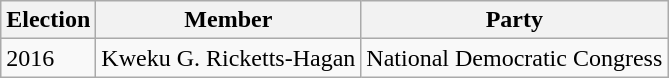<table class="wikitable">
<tr>
<th>Election</th>
<th>Member</th>
<th>Party</th>
</tr>
<tr>
<td>2016</td>
<td>Kweku G. Ricketts-Hagan</td>
<td>National Democratic Congress</td>
</tr>
</table>
